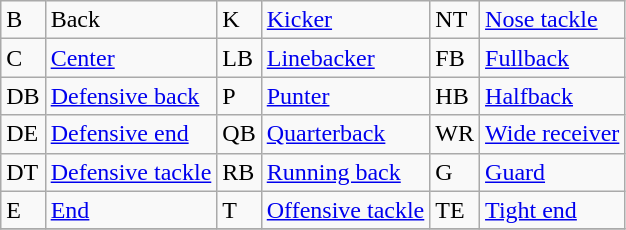<table class="wikitable">
<tr>
<td>B</td>
<td>Back</td>
<td>K</td>
<td><a href='#'>Kicker</a></td>
<td>NT</td>
<td><a href='#'>Nose tackle</a></td>
</tr>
<tr>
<td>C</td>
<td><a href='#'>Center</a></td>
<td>LB</td>
<td><a href='#'>Linebacker</a></td>
<td>FB</td>
<td><a href='#'>Fullback</a></td>
</tr>
<tr>
<td>DB</td>
<td><a href='#'>Defensive back</a></td>
<td>P</td>
<td><a href='#'>Punter</a></td>
<td>HB</td>
<td><a href='#'>Halfback</a></td>
</tr>
<tr>
<td>DE</td>
<td><a href='#'>Defensive end</a></td>
<td>QB</td>
<td><a href='#'>Quarterback</a></td>
<td>WR</td>
<td><a href='#'>Wide receiver</a></td>
</tr>
<tr>
<td>DT</td>
<td><a href='#'>Defensive tackle</a></td>
<td>RB</td>
<td><a href='#'>Running back</a></td>
<td>G</td>
<td><a href='#'>Guard</a></td>
</tr>
<tr>
<td>E</td>
<td><a href='#'>End</a></td>
<td>T</td>
<td><a href='#'>Offensive tackle</a></td>
<td>TE</td>
<td><a href='#'>Tight end</a></td>
</tr>
<tr>
</tr>
</table>
